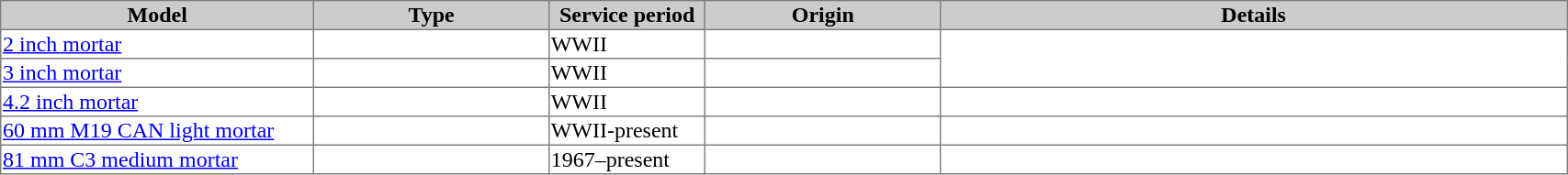<table border="1" width="90%" style="border-collapse: collapse;">
<tr bgcolor=cccccc>
<th width="20%">Model</th>
<th width="15%">Type</th>
<th width="10%">Service period</th>
<th width="15%">Origin</th>
<th>Details</th>
</tr>
<tr>
<td><a href='#'>2 inch mortar</a></td>
<td></td>
<td>WWII</td>
<td></td>
</tr>
<tr>
<td><a href='#'>3 inch mortar</a></td>
<td></td>
<td>WWII</td>
<td></td>
</tr>
<tr>
<td><a href='#'>4.2 inch mortar</a></td>
<td></td>
<td>WWII</td>
<td></td>
<td></td>
</tr>
<tr>
<td><a href='#'>60 mm M19 CAN light mortar</a></td>
<td></td>
<td>WWII-present</td>
<td></td>
<td></td>
</tr>
<tr>
<td><a href='#'>81 mm C3 medium mortar</a></td>
<td></td>
<td>1967–present</td>
<td></td>
<td></td>
</tr>
</table>
